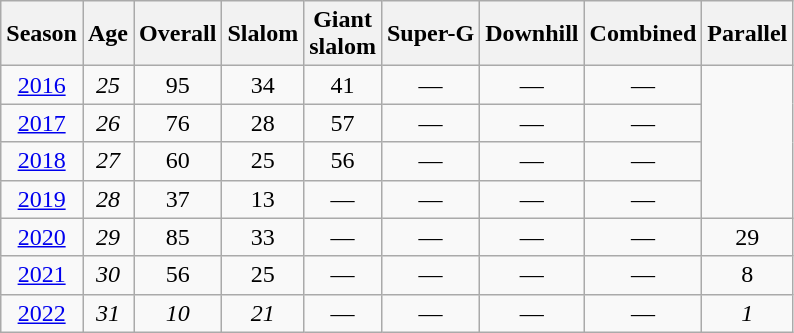<table class=wikitable style="text-align:center">
<tr>
<th>Season</th>
<th>Age</th>
<th>Overall</th>
<th>Slalom</th>
<th>Giant<br>slalom</th>
<th>Super-G</th>
<th>Downhill</th>
<th>Combined</th>
<th>Parallel</th>
</tr>
<tr>
<td><a href='#'>2016</a></td>
<td><em>25</em></td>
<td>95</td>
<td>34</td>
<td>41</td>
<td>—</td>
<td>—</td>
<td>—</td>
<td rowspan=4></td>
</tr>
<tr>
<td><a href='#'>2017</a></td>
<td><em>26</em></td>
<td>76</td>
<td>28</td>
<td>57</td>
<td>—</td>
<td>—</td>
<td>—</td>
</tr>
<tr>
<td><a href='#'>2018</a></td>
<td><em>27</em></td>
<td>60</td>
<td>25</td>
<td>56</td>
<td>—</td>
<td>—</td>
<td>—</td>
</tr>
<tr>
<td><a href='#'>2019</a></td>
<td><em>28</em></td>
<td>37</td>
<td>13</td>
<td>—</td>
<td>—</td>
<td>—</td>
<td>—</td>
</tr>
<tr>
<td><a href='#'>2020</a></td>
<td><em>29</em></td>
<td>85</td>
<td>33</td>
<td>—</td>
<td>—</td>
<td>—</td>
<td>—</td>
<td>29</td>
</tr>
<tr>
<td><a href='#'>2021</a></td>
<td><em>30</em></td>
<td>56</td>
<td>25</td>
<td>—</td>
<td>—</td>
<td>—</td>
<td>—</td>
<td>8</td>
</tr>
<tr>
<td><a href='#'>2022</a></td>
<td><em>31</em></td>
<td><em>10</em></td>
<td><em>21</em></td>
<td>—</td>
<td>—</td>
<td>—</td>
<td>—</td>
<td><em>1</em></td>
</tr>
</table>
